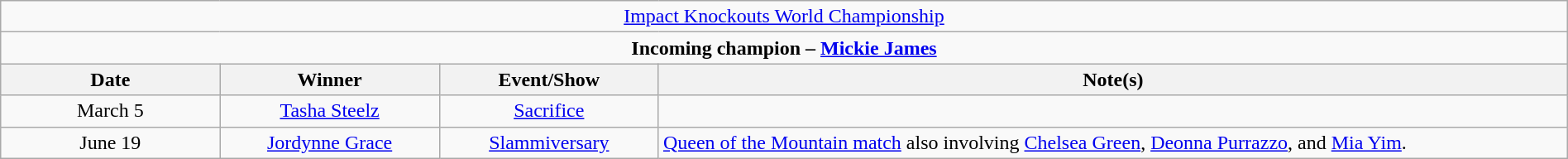<table class="wikitable" style="text-align:center; width:100%;">
<tr>
<td colspan="4" style="text-align: center;"><a href='#'>Impact Knockouts World Championship</a></td>
</tr>
<tr>
<td colspan="4" style="text-align: center;"><strong>Incoming champion – <a href='#'>Mickie James</a></strong></td>
</tr>
<tr>
<th width=14%>Date</th>
<th width=14%>Winner</th>
<th width=14%>Event/Show</th>
<th width=58%>Note(s)</th>
</tr>
<tr>
<td>March 5</td>
<td><a href='#'>Tasha Steelz</a></td>
<td><a href='#'>Sacrifice</a></td>
<td></td>
</tr>
<tr>
<td>June 19</td>
<td><a href='#'>Jordynne Grace</a></td>
<td><a href='#'>Slammiversary</a></td>
<td align=left><a href='#'>Queen of the Mountain match</a> also involving <a href='#'>Chelsea Green</a>, <a href='#'>Deonna Purrazzo</a>, and <a href='#'>Mia Yim</a>.</td>
</tr>
</table>
